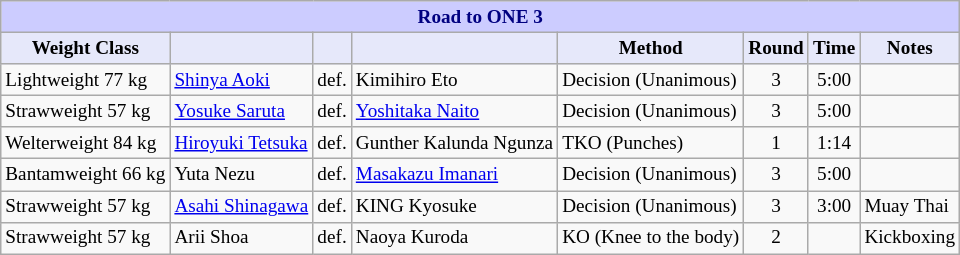<table class="wikitable" style="font-size: 80%;">
<tr>
<th colspan="8" style="background-color: #ccf; color: #000080; text-align: center;"><strong>Road to ONE 3</strong></th>
</tr>
<tr>
<th colspan="1" style="background-color: #E6E8FA; color: #000000; text-align: center;">Weight Class</th>
<th colspan="1" style="background-color: #E6E8FA; color: #000000; text-align: center;"></th>
<th colspan="1" style="background-color: #E6E8FA; color: #000000; text-align: center;"></th>
<th colspan="1" style="background-color: #E6E8FA; color: #000000; text-align: center;"></th>
<th colspan="1" style="background-color: #E6E8FA; color: #000000; text-align: center;">Method</th>
<th colspan="1" style="background-color: #E6E8FA; color: #000000; text-align: center;">Round</th>
<th colspan="1" style="background-color: #E6E8FA; color: #000000; text-align: center;">Time</th>
<th colspan="1" style="background-color: #E6E8FA; color: #000000; text-align: center;">Notes</th>
</tr>
<tr>
<td>Lightweight 77 kg</td>
<td> <a href='#'>Shinya Aoki</a></td>
<td>def.</td>
<td> Kimihiro Eto</td>
<td>Decision (Unanimous)</td>
<td align=center>3</td>
<td align=center>5:00</td>
<td></td>
</tr>
<tr>
<td>Strawweight 57 kg</td>
<td> <a href='#'>Yosuke Saruta</a></td>
<td>def.</td>
<td> <a href='#'>Yoshitaka Naito</a></td>
<td>Decision (Unanimous)</td>
<td align=center>3</td>
<td align=center>5:00</td>
<td></td>
</tr>
<tr>
<td>Welterweight 84 kg</td>
<td> <a href='#'>Hiroyuki Tetsuka</a></td>
<td>def.</td>
<td> Gunther Kalunda Ngunza</td>
<td>TKO (Punches)</td>
<td align=center>1</td>
<td align=center>1:14</td>
<td></td>
</tr>
<tr>
<td>Bantamweight 66 kg</td>
<td> Yuta Nezu</td>
<td>def.</td>
<td> <a href='#'>Masakazu Imanari</a></td>
<td>Decision (Unanimous)</td>
<td align=center>3</td>
<td align=center>5:00</td>
<td></td>
</tr>
<tr>
<td>Strawweight 57 kg</td>
<td> <a href='#'>Asahi Shinagawa</a></td>
<td>def.</td>
<td>  KING Kyosuke</td>
<td>Decision (Unanimous)</td>
<td align=center>3</td>
<td align=center>3:00</td>
<td>Muay Thai</td>
</tr>
<tr>
<td>Strawweight 57 kg</td>
<td> Arii Shoa</td>
<td>def.</td>
<td> Naoya Kuroda</td>
<td>KO (Knee to the body)</td>
<td align=center>2</td>
<td align=center></td>
<td>Kickboxing</td>
</tr>
</table>
